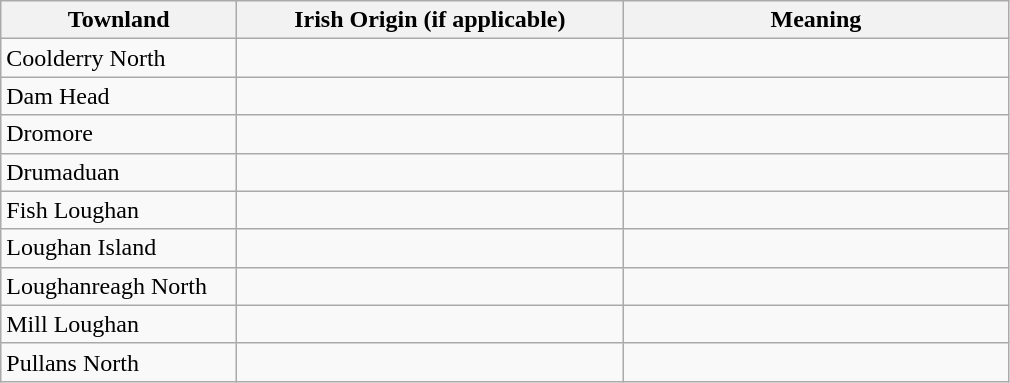<table class="wikitable" style="border:1px solid darkgray;">
<tr>
<th width="150">Townland</th>
<th width="250">Irish Origin (if applicable)</th>
<th width="250">Meaning</th>
</tr>
<tr>
<td>Coolderry North</td>
<td></td>
<td></td>
</tr>
<tr>
<td>Dam Head</td>
<td></td>
<td></td>
</tr>
<tr>
<td>Dromore</td>
<td></td>
<td></td>
</tr>
<tr>
<td>Drumaduan</td>
<td></td>
<td></td>
</tr>
<tr>
<td>Fish Loughan</td>
<td></td>
<td></td>
</tr>
<tr>
<td>Loughan Island</td>
<td></td>
<td></td>
</tr>
<tr>
<td>Loughanreagh North</td>
<td></td>
<td></td>
</tr>
<tr>
<td>Mill Loughan</td>
<td></td>
<td></td>
</tr>
<tr>
<td>Pullans North</td>
<td></td>
<td></td>
</tr>
</table>
